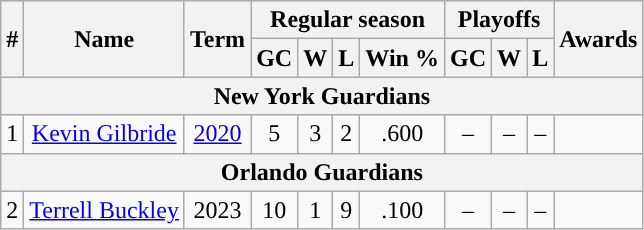<table class="wikitable" style="text-align:center">
<tr>
<th rowspan="2">#</th>
<th rowspan="2">Name</th>
<th rowspan="2">Term</th>
<th colspan="4">Regular season</th>
<th colspan="3">Playoffs</th>
<th rowspan="2">Awards</th>
</tr>
<tr>
<th>GC</th>
<th>W</th>
<th>L</th>
<th>Win %</th>
<th>GC</th>
<th>W</th>
<th>L</th>
</tr>
<tr>
<th colspan="11">New York Guardians</th>
</tr>
<tr>
<td>1</td>
<td><a href='#'>Kevin Gilbride</a></td>
<td><a href='#'>2020</a></td>
<td>5</td>
<td>3</td>
<td>2</td>
<td>.600</td>
<td>–</td>
<td>–</td>
<td>–</td>
<td></td>
</tr>
<tr>
<th colspan="11">Orlando Guardians</th>
</tr>
<tr>
<td>2</td>
<td><a href='#'>Terrell Buckley</a></td>
<td>2023</td>
<td>10</td>
<td>1</td>
<td>9</td>
<td>.100</td>
<td>–</td>
<td>–</td>
<td>–</td>
<td></td>
</tr>
</table>
